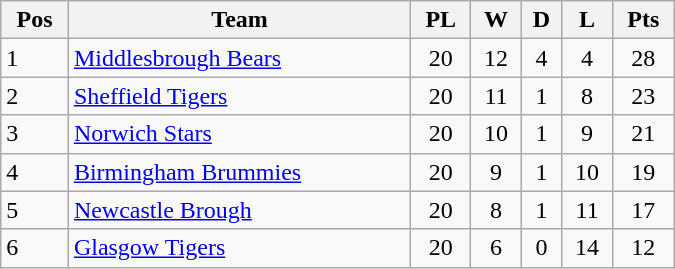<table class=wikitable width="450">
<tr>
<th>Pos</th>
<th>Team</th>
<th>PL</th>
<th>W</th>
<th>D</th>
<th>L</th>
<th>Pts</th>
</tr>
<tr>
<td>1</td>
<td><a href='#'>Middlesbrough Bears</a></td>
<td align="center">20</td>
<td align="center">12</td>
<td align="center">4</td>
<td align="center">4</td>
<td align="center">28</td>
</tr>
<tr>
<td>2</td>
<td><a href='#'>Sheffield Tigers</a></td>
<td align="center">20</td>
<td align="center">11</td>
<td align="center">1</td>
<td align="center">8</td>
<td align="center">23</td>
</tr>
<tr>
<td>3</td>
<td><a href='#'>Norwich Stars</a></td>
<td align="center">20</td>
<td align="center">10</td>
<td align="center">1</td>
<td align="center">9</td>
<td align="center">21</td>
</tr>
<tr>
<td>4</td>
<td><a href='#'>Birmingham Brummies</a></td>
<td align="center">20</td>
<td align="center">9</td>
<td align="center">1</td>
<td align="center">10</td>
<td align="center">19</td>
</tr>
<tr>
<td>5</td>
<td><a href='#'>Newcastle Brough</a></td>
<td align="center">20</td>
<td align="center">8</td>
<td align="center">1</td>
<td align="center">11</td>
<td align="center">17</td>
</tr>
<tr>
<td>6</td>
<td><a href='#'>Glasgow Tigers</a></td>
<td align="center">20</td>
<td align="center">6</td>
<td align="center">0</td>
<td align="center">14</td>
<td align="center">12</td>
</tr>
</table>
